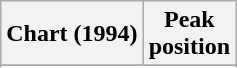<table class="wikitable sortable">
<tr>
<th align="left">Chart (1994)</th>
<th align="center">Peak<br>position</th>
</tr>
<tr>
</tr>
<tr>
</tr>
</table>
